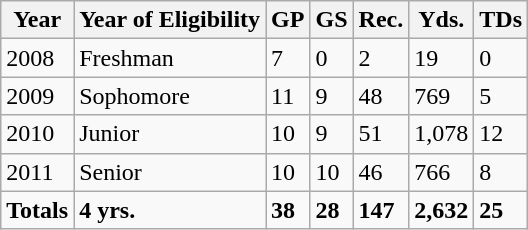<table class="wikitable">
<tr>
<th>Year</th>
<th>Year of Eligibility</th>
<th>GP</th>
<th>GS</th>
<th>Rec.</th>
<th>Yds.</th>
<th>TDs</th>
</tr>
<tr>
<td>2008</td>
<td>Freshman</td>
<td>7</td>
<td>0</td>
<td>2</td>
<td>19</td>
<td>0</td>
</tr>
<tr>
<td>2009</td>
<td>Sophomore</td>
<td>11</td>
<td>9</td>
<td>48</td>
<td>769</td>
<td>5</td>
</tr>
<tr>
<td>2010</td>
<td>Junior</td>
<td>10</td>
<td>9</td>
<td>51</td>
<td>1,078</td>
<td>12</td>
</tr>
<tr>
<td>2011</td>
<td>Senior</td>
<td>10</td>
<td>10</td>
<td>46</td>
<td>766</td>
<td>8</td>
</tr>
<tr>
<td><strong>Totals</strong></td>
<td><strong>4 yrs.</strong></td>
<td><strong>38</strong></td>
<td><strong>28</strong></td>
<td><strong>147</strong></td>
<td><strong>2,632</strong></td>
<td><strong>25</strong></td>
</tr>
</table>
